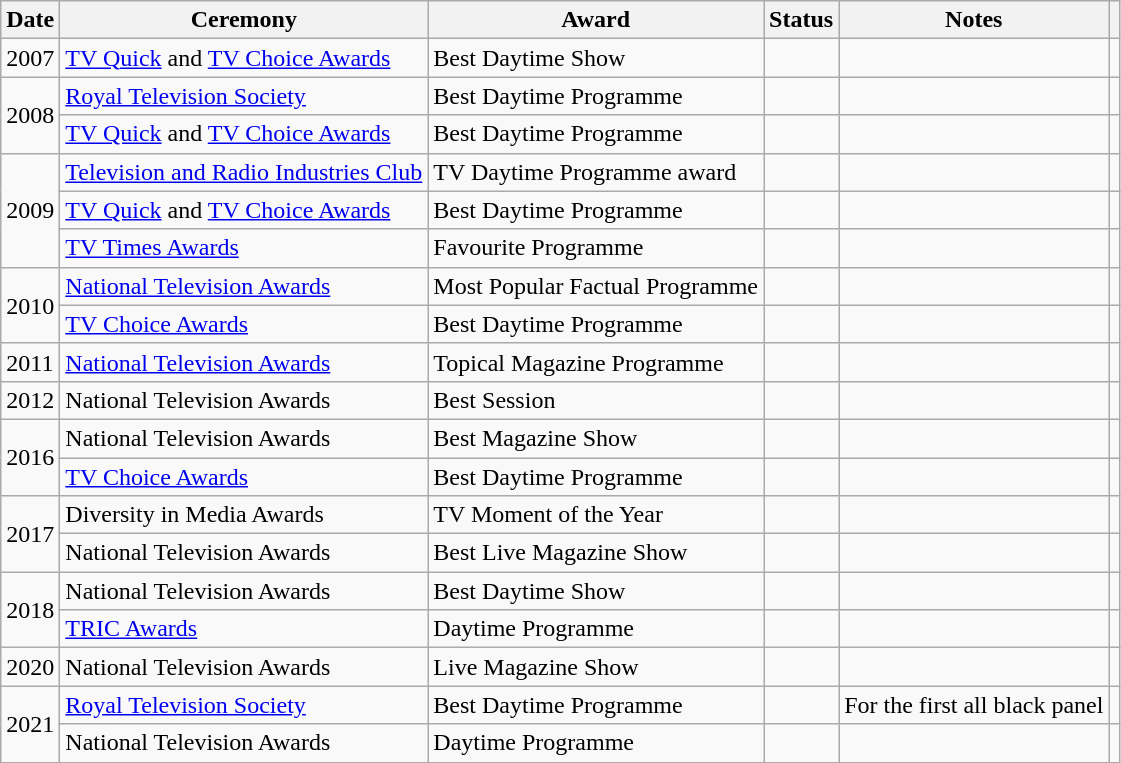<table class="wikitable">
<tr>
<th>Date</th>
<th>Ceremony</th>
<th>Award</th>
<th>Status</th>
<th>Notes</th>
<th></th>
</tr>
<tr>
<td>2007</td>
<td><a href='#'>TV Quick</a> and <a href='#'>TV Choice Awards</a></td>
<td>Best Daytime Show</td>
<td></td>
<td></td>
<td style="text-align:center;"></td>
</tr>
<tr>
<td rowspan=2>2008</td>
<td><a href='#'>Royal Television Society</a></td>
<td>Best Daytime Programme</td>
<td></td>
<td></td>
<td style="text-align:center;"></td>
</tr>
<tr>
<td><a href='#'>TV Quick</a> and <a href='#'>TV Choice Awards</a></td>
<td>Best Daytime Programme</td>
<td></td>
<td></td>
<td style="text-align:center;"></td>
</tr>
<tr>
<td rowspan=3>2009</td>
<td><a href='#'>Television and Radio Industries Club</a></td>
<td>TV Daytime Programme award</td>
<td></td>
<td></td>
<td style="text-align:center;"></td>
</tr>
<tr>
<td><a href='#'>TV Quick</a> and <a href='#'>TV Choice Awards</a></td>
<td>Best Daytime Programme</td>
<td></td>
<td></td>
<td style="text-align:center;"></td>
</tr>
<tr>
<td><a href='#'>TV Times Awards</a></td>
<td>Favourite Programme</td>
<td></td>
<td></td>
<td style="text-align:center;"></td>
</tr>
<tr>
<td rowspan=2>2010</td>
<td><a href='#'>National Television Awards</a></td>
<td>Most Popular Factual Programme</td>
<td></td>
<td></td>
<td style="text-align:center;"></td>
</tr>
<tr>
<td><a href='#'>TV Choice Awards</a></td>
<td>Best Daytime Programme</td>
<td></td>
<td></td>
<td style="text-align:center;"></td>
</tr>
<tr>
<td>2011</td>
<td><a href='#'>National Television Awards</a></td>
<td>Topical Magazine Programme</td>
<td></td>
<td></td>
<td style="text-align:center;"></td>
</tr>
<tr>
<td>2012</td>
<td>National Television Awards</td>
<td>Best Session</td>
<td></td>
<td></td>
<td style="text-align:center;"></td>
</tr>
<tr>
<td rowspan=2>2016</td>
<td>National Television Awards</td>
<td>Best Magazine Show</td>
<td></td>
<td></td>
<td style="text-align:center;"></td>
</tr>
<tr>
<td><a href='#'>TV Choice Awards</a></td>
<td>Best Daytime Programme</td>
<td></td>
<td></td>
<td style="text-align:center;"></td>
</tr>
<tr>
<td rowspan=2>2017</td>
<td>Diversity in Media Awards</td>
<td>TV Moment of the Year</td>
<td></td>
<td></td>
<td style="text-align:center;"></td>
</tr>
<tr>
<td>National Television Awards</td>
<td>Best Live Magazine Show</td>
<td></td>
<td></td>
<td style="text-align:center;"></td>
</tr>
<tr>
<td rowspan=2>2018</td>
<td>National Television Awards</td>
<td>Best Daytime Show</td>
<td></td>
<td></td>
<td style="text-align:center;"></td>
</tr>
<tr>
<td><a href='#'>TRIC Awards</a></td>
<td>Daytime Programme</td>
<td></td>
<td></td>
<td style="text-align:center;"></td>
</tr>
<tr>
<td>2020</td>
<td>National Television Awards</td>
<td>Live Magazine Show</td>
<td></td>
<td></td>
<td style="text-align:center;"></td>
</tr>
<tr>
<td rowspan="2">2021</td>
<td><a href='#'>Royal Television Society</a></td>
<td>Best Daytime Programme</td>
<td></td>
<td>For the first all black panel</td>
<td style="text-align:center;"></td>
</tr>
<tr>
<td>National Television Awards</td>
<td>Daytime Programme</td>
<td></td>
<td></td>
<td style="text-align:center;"></td>
</tr>
</table>
